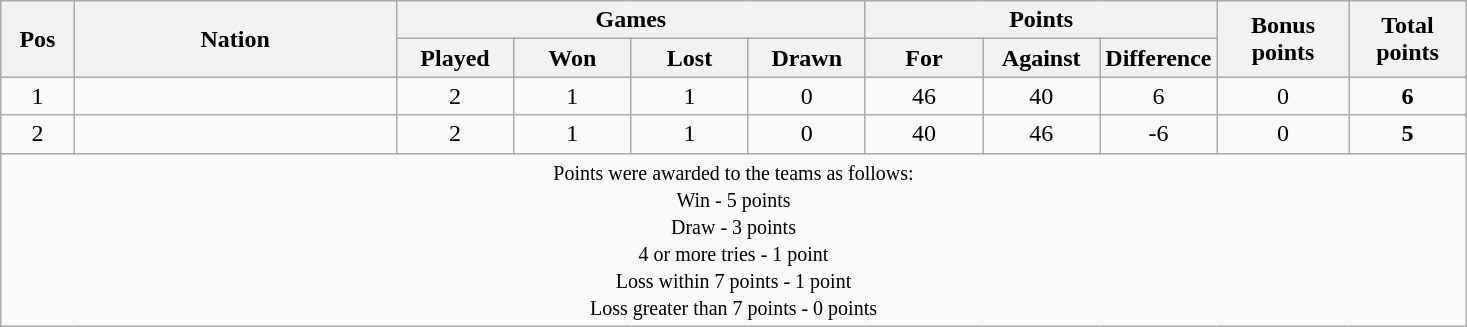<table class="wikitable" style="text-align:center">
<tr>
<th rowspan="2" style="width:5%;">Pos</th>
<th rowspan="2" style="width:22%;">Nation</th>
<th colspan="4" style="width:32%;">Games</th>
<th colspan="3" style="width:32%;">Points</th>
<th rowspan="2" style="width:9%;">Bonus<br>points</th>
<th rowspan="2" style="width:9%;">Total<br>points</th>
</tr>
<tr>
<th style="width:8%;">Played</th>
<th style="width:8%;">Won</th>
<th style="width:8%;">Lost</th>
<th style="width:8%;">Drawn</th>
<th style="width:8%;">For</th>
<th style="width:8%;">Against</th>
<th style="width:8%;">Difference</th>
</tr>
<tr>
<td>1</td>
<td align="left"></td>
<td>2</td>
<td>1</td>
<td>1</td>
<td>0</td>
<td>46</td>
<td>40</td>
<td>6</td>
<td>0</td>
<td><strong>6</strong></td>
</tr>
<tr>
<td>2</td>
<td align="left"></td>
<td>2</td>
<td>1</td>
<td>1</td>
<td>0</td>
<td>40</td>
<td>46</td>
<td>-6</td>
<td>0</td>
<td><strong>5</strong></td>
</tr>
<tr>
<td colspan="100%" style="text-align:center;"><small>Points were awarded to the teams as follows:<br>Win - 5 points<br>Draw - 3 points<br> 4 or more tries - 1 point<br> Loss within 7 points - 1 point<br>Loss greater than 7 points - 0 points</small></td>
</tr>
</table>
